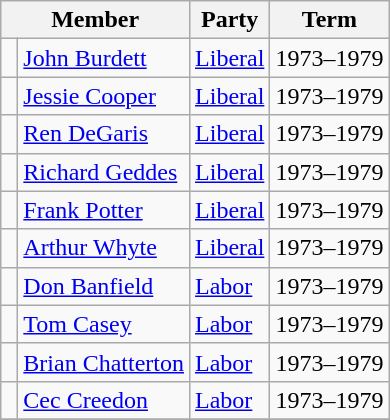<table class="wikitable">
<tr>
<th colspan="2">Member</th>
<th>Party</th>
<th>Term</th>
</tr>
<tr>
<td> </td>
<td><a href='#'>John Burdett</a></td>
<td><a href='#'>Liberal</a></td>
<td>1973–1979</td>
</tr>
<tr>
<td> </td>
<td><a href='#'>Jessie Cooper</a></td>
<td><a href='#'>Liberal</a></td>
<td>1973–1979</td>
</tr>
<tr>
<td> </td>
<td><a href='#'>Ren DeGaris</a></td>
<td><a href='#'>Liberal</a></td>
<td>1973–1979</td>
</tr>
<tr>
<td> </td>
<td><a href='#'>Richard Geddes</a></td>
<td><a href='#'>Liberal</a></td>
<td>1973–1979</td>
</tr>
<tr>
<td> </td>
<td><a href='#'>Frank Potter</a></td>
<td><a href='#'>Liberal</a></td>
<td>1973–1979</td>
</tr>
<tr>
<td> </td>
<td><a href='#'>Arthur Whyte</a></td>
<td><a href='#'>Liberal</a></td>
<td>1973–1979</td>
</tr>
<tr>
<td> </td>
<td><a href='#'>Don Banfield</a></td>
<td><a href='#'>Labor</a></td>
<td>1973–1979</td>
</tr>
<tr>
<td> </td>
<td><a href='#'>Tom Casey</a></td>
<td><a href='#'>Labor</a></td>
<td>1973–1979</td>
</tr>
<tr>
<td> </td>
<td><a href='#'>Brian Chatterton</a></td>
<td><a href='#'>Labor</a></td>
<td>1973–1979</td>
</tr>
<tr>
<td> </td>
<td><a href='#'>Cec Creedon</a></td>
<td><a href='#'>Labor</a></td>
<td>1973–1979</td>
</tr>
<tr>
</tr>
</table>
